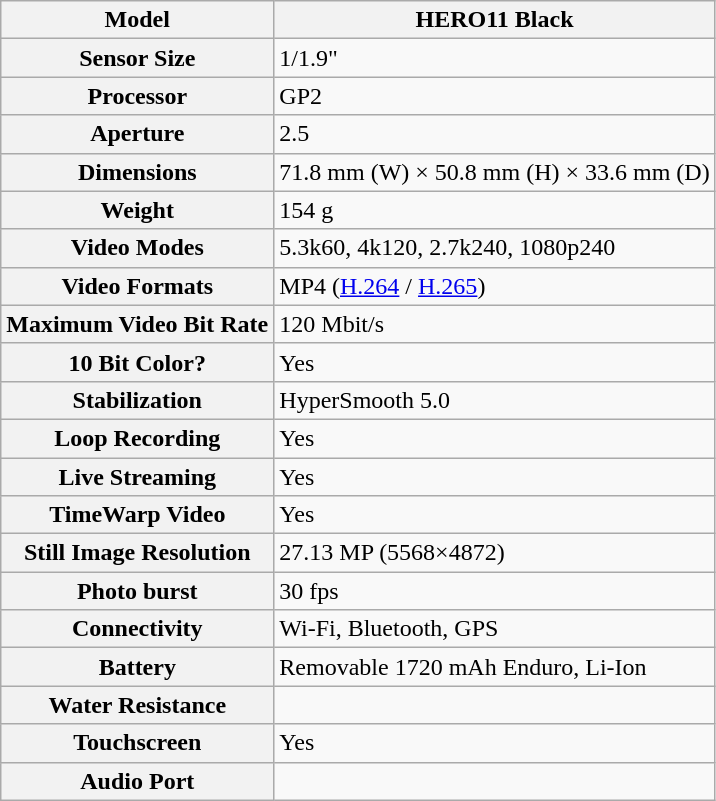<table class="wikitable">
<tr>
<th>Model</th>
<th>HERO11 Black</th>
</tr>
<tr>
<th>Sensor Size</th>
<td>1/1.9"</td>
</tr>
<tr>
<th>Processor</th>
<td>GP2</td>
</tr>
<tr>
<th>Aperture</th>
<td>2.5</td>
</tr>
<tr>
<th>Dimensions</th>
<td>71.8 mm (W) × 50.8 mm (H) × 33.6 mm (D)</td>
</tr>
<tr>
<th>Weight</th>
<td>154 g</td>
</tr>
<tr>
<th>Video Modes</th>
<td>5.3k60, 4k120, 2.7k240, 1080p240</td>
</tr>
<tr>
<th>Video Formats</th>
<td>MP4 (<a href='#'>H.264</a> / <a href='#'>H.265</a>)</td>
</tr>
<tr>
<th>Maximum Video Bit Rate</th>
<td>120 Mbit/s</td>
</tr>
<tr>
<th>10 Bit Color?</th>
<td>Yes</td>
</tr>
<tr>
<th>Stabilization</th>
<td>HyperSmooth 5.0</td>
</tr>
<tr>
<th>Loop Recording</th>
<td>Yes</td>
</tr>
<tr>
<th>Live Streaming</th>
<td>Yes</td>
</tr>
<tr>
<th>TimeWarp Video</th>
<td>Yes</td>
</tr>
<tr>
<th>Still Image Resolution</th>
<td>27.13 MP (5568×4872)</td>
</tr>
<tr>
<th>Photo burst</th>
<td>30 fps</td>
</tr>
<tr>
<th>Connectivity</th>
<td>Wi-Fi, Bluetooth, GPS</td>
</tr>
<tr>
<th>Battery</th>
<td>Removable 1720 mAh Enduro, Li-Ion</td>
</tr>
<tr>
<th>Water Resistance</th>
<td></td>
</tr>
<tr>
<th>Touchscreen</th>
<td>Yes</td>
</tr>
<tr>
<th>Audio Port</th>
<td></td>
</tr>
</table>
